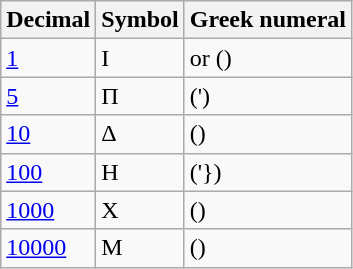<table class="wikitable">
<tr>
<th>Decimal</th>
<th>Symbol</th>
<th>Greek numeral</th>
</tr>
<tr>
<td><a href='#'>1</a></td>
<td>Ι</td>
<td> or  ()</td>
</tr>
<tr>
<td><a href='#'>5</a></td>
<td>Π</td>
<td> (')</td>
</tr>
<tr>
<td><a href='#'>10</a></td>
<td>Δ</td>
<td> ()</td>
</tr>
<tr>
<td><a href='#'>100</a></td>
<td>Η</td>
<td> ('})</td>
</tr>
<tr>
<td><a href='#'>1000</a></td>
<td>Χ</td>
<td> ()</td>
</tr>
<tr>
<td><a href='#'>10000</a></td>
<td>Μ</td>
<td> ()</td>
</tr>
</table>
